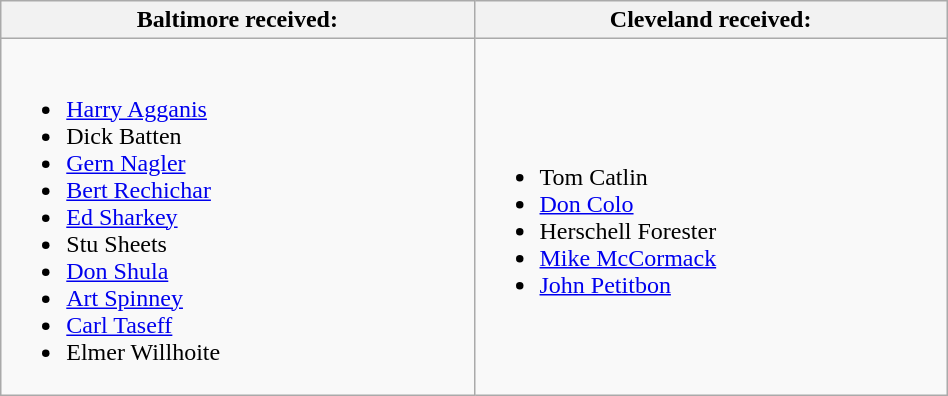<table class="wikitable" style="width:50%;">
<tr>
<th style="width:50%;">Baltimore received:</th>
<th style="width:50%;">Cleveland received:</th>
</tr>
<tr>
<td><br><ul><li> <a href='#'>Harry Agganis</a></li><li> Dick Batten</li><li> <a href='#'>Gern Nagler</a></li><li> <a href='#'>Bert Rechichar</a></li><li> <a href='#'>Ed Sharkey</a></li><li> Stu Sheets</li><li> <a href='#'>Don Shula</a></li><li> <a href='#'>Art Spinney</a></li><li> <a href='#'>Carl Taseff</a></li><li> Elmer Willhoite</li></ul></td>
<td><br><ul><li> Tom Catlin</li><li> <a href='#'>Don Colo</a></li><li> Herschell Forester</li><li> <a href='#'>Mike McCormack</a></li><li> <a href='#'>John Petitbon</a></li></ul></td>
</tr>
</table>
